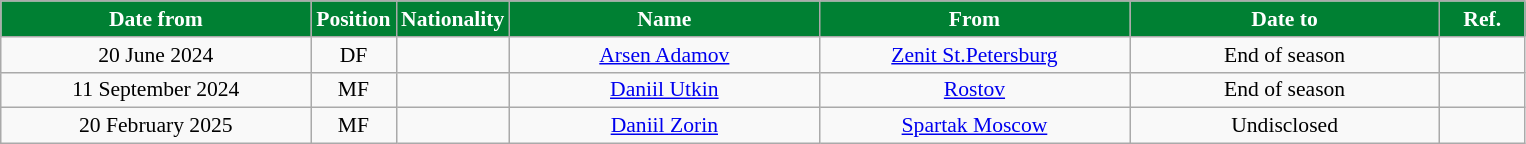<table class="wikitable" style="text-align:center; font-size:90%; ">
<tr>
<th style="background:#008033; color:white; width:200px;">Date from</th>
<th style="background:#008033; color:white; width:50px;">Position</th>
<th style="background:#008033; color:white; width:50px;">Nationality</th>
<th style="background:#008033; color:white; width:200px;">Name</th>
<th style="background:#008033; color:white; width:200px;">From</th>
<th style="background:#008033; color:white; width:200px;">Date to</th>
<th style="background:#008033; color:white; width:50px;">Ref.</th>
</tr>
<tr>
<td>20 June 2024</td>
<td>DF</td>
<td></td>
<td><a href='#'>Arsen Adamov</a></td>
<td><a href='#'>Zenit St.Petersburg</a></td>
<td>End of season</td>
<td></td>
</tr>
<tr>
<td>11 September 2024</td>
<td>MF</td>
<td></td>
<td><a href='#'>Daniil Utkin</a></td>
<td><a href='#'>Rostov</a></td>
<td>End of season</td>
<td></td>
</tr>
<tr>
<td>20 February 2025</td>
<td>MF</td>
<td></td>
<td><a href='#'>Daniil Zorin</a></td>
<td><a href='#'>Spartak Moscow</a></td>
<td>Undisclosed</td>
<td></td>
</tr>
</table>
